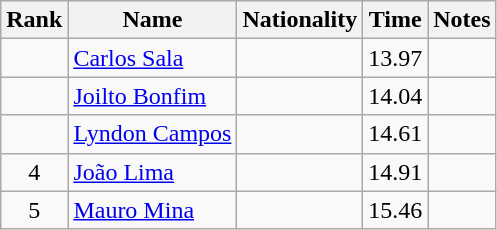<table class="wikitable sortable" style="text-align:center">
<tr>
<th>Rank</th>
<th>Name</th>
<th>Nationality</th>
<th>Time</th>
<th>Notes</th>
</tr>
<tr>
<td align=center></td>
<td align=left><a href='#'>Carlos Sala</a></td>
<td align=left></td>
<td>13.97</td>
<td></td>
</tr>
<tr>
<td align=center></td>
<td align=left><a href='#'>Joilto Bonfim</a></td>
<td align=left></td>
<td>14.04</td>
<td></td>
</tr>
<tr>
<td align=center></td>
<td align=left><a href='#'>Lyndon Campos</a></td>
<td align=left></td>
<td>14.61</td>
<td></td>
</tr>
<tr>
<td align=center>4</td>
<td align=left><a href='#'>João Lima</a></td>
<td align=left></td>
<td>14.91</td>
<td></td>
</tr>
<tr>
<td align=center>5</td>
<td align=left><a href='#'>Mauro Mina</a></td>
<td align=left></td>
<td>15.46</td>
<td></td>
</tr>
</table>
